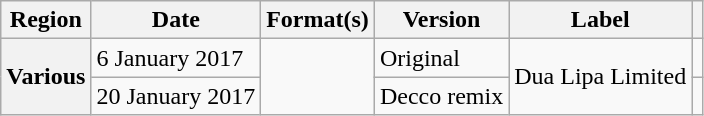<table class="wikitable plainrowheaders">
<tr>
<th scope="col">Region</th>
<th scope="col">Date</th>
<th scope="col">Format(s)</th>
<th scope="col">Version</th>
<th scope="col">Label</th>
<th scope="col"></th>
</tr>
<tr>
<th scope="row" rowspan="2">Various</th>
<td>6 January 2017</td>
<td rowspan="2"></td>
<td>Original</td>
<td rowspan="2">Dua Lipa Limited</td>
<td style="text-align:center;"></td>
</tr>
<tr>
<td>20 January 2017</td>
<td>Decco remix</td>
<td style="text-align:center;"></td>
</tr>
</table>
